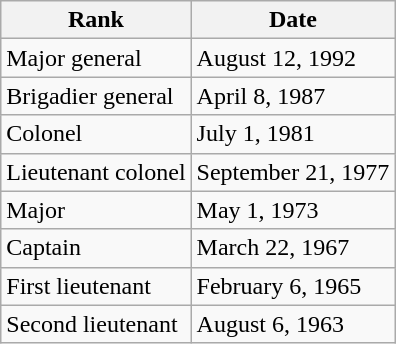<table class="wikitable">
<tr>
<th>Rank</th>
<th>Date</th>
</tr>
<tr>
<td>Major general</td>
<td>August 12, 1992</td>
</tr>
<tr>
<td>Brigadier general</td>
<td>April 8, 1987</td>
</tr>
<tr>
<td>Colonel</td>
<td>July 1, 1981</td>
</tr>
<tr>
<td>Lieutenant colonel</td>
<td>September 21, 1977</td>
</tr>
<tr>
<td>Major</td>
<td>May 1, 1973</td>
</tr>
<tr>
<td>Captain</td>
<td>March 22, 1967</td>
</tr>
<tr>
<td>First lieutenant</td>
<td>February 6, 1965</td>
</tr>
<tr>
<td>Second lieutenant</td>
<td>August 6, 1963</td>
</tr>
</table>
